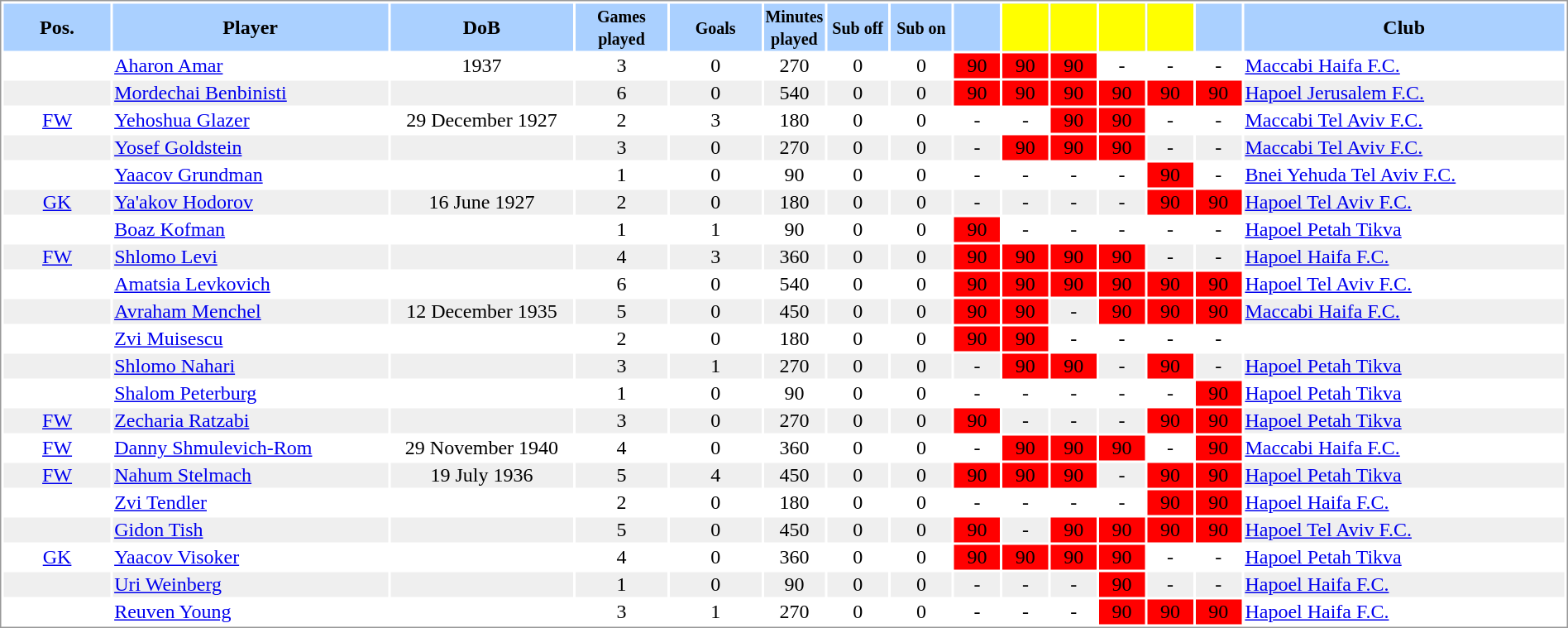<table border="0" width="100%" style="border: 1px solid #999; background-color:#FFFFFF; text-align:center">
<tr align="center" bgcolor="#AAD0FF">
<th width=7%>Pos.</th>
<th width=18%>Player</th>
<th width=12%>DoB</th>
<th width=6%><small>Games<br>played</small></th>
<th width=6%><small>Goals</small></th>
<th width=4%><small>Minutes<br>played</small></th>
<th width=4%><small>Sub off</small></th>
<th width=4%><small>Sub on</small></th>
<th width=3%></th>
<th width=3% bgcolor=yellow></th>
<th width=3% bgcolor=yellow></th>
<th width=3% bgcolor=yellow></th>
<th width=3% bgcolor=yellow></th>
<th width=3%></th>
<th width=25%>Club</th>
</tr>
<tr>
<td></td>
<td align="left"><a href='#'>Aharon Amar</a></td>
<td>1937</td>
<td>3</td>
<td>0</td>
<td>270</td>
<td>0</td>
<td>0</td>
<td bgcolor=red>90</td>
<td bgcolor=red>90</td>
<td bgcolor=red>90</td>
<td>-</td>
<td>-</td>
<td>-</td>
<td align="left"> <a href='#'>Maccabi Haifa F.C.</a></td>
</tr>
<tr bgcolor="#EFEFEF">
<td></td>
<td align="left"><a href='#'>Mordechai Benbinisti</a></td>
<td></td>
<td>6</td>
<td>0</td>
<td>540</td>
<td>0</td>
<td>0</td>
<td bgcolor=red>90</td>
<td bgcolor=red>90</td>
<td bgcolor=red>90</td>
<td bgcolor=red>90</td>
<td bgcolor=red>90</td>
<td bgcolor=red>90</td>
<td align="left"> <a href='#'>Hapoel Jerusalem F.C.</a></td>
</tr>
<tr>
<td><a href='#'>FW</a></td>
<td align="left"><a href='#'>Yehoshua Glazer</a></td>
<td>29 December 1927</td>
<td>2</td>
<td>3</td>
<td>180</td>
<td>0</td>
<td>0</td>
<td>-</td>
<td>-</td>
<td bgcolor=red>90</td>
<td bgcolor=red>90</td>
<td>-</td>
<td>-</td>
<td align="left"> <a href='#'>Maccabi Tel Aviv F.C.</a></td>
</tr>
<tr bgcolor="#EFEFEF">
<td></td>
<td align="left"><a href='#'>Yosef Goldstein</a></td>
<td></td>
<td>3</td>
<td>0</td>
<td>270</td>
<td>0</td>
<td>0</td>
<td>-</td>
<td bgcolor=red>90</td>
<td bgcolor=red>90</td>
<td bgcolor=red>90</td>
<td>-</td>
<td>-</td>
<td align="left"> <a href='#'>Maccabi Tel Aviv F.C.</a></td>
</tr>
<tr>
<td></td>
<td align="left"><a href='#'>Yaacov Grundman</a></td>
<td></td>
<td>1</td>
<td>0</td>
<td>90</td>
<td>0</td>
<td>0</td>
<td>-</td>
<td>-</td>
<td>-</td>
<td>-</td>
<td bgcolor=red>90</td>
<td>-</td>
<td align="left"> <a href='#'>Bnei Yehuda Tel Aviv F.C.</a></td>
</tr>
<tr bgcolor="#EFEFEF">
<td><a href='#'>GK</a></td>
<td align="left"><a href='#'>Ya'akov Hodorov</a></td>
<td>16 June 1927</td>
<td>2</td>
<td>0</td>
<td>180</td>
<td>0</td>
<td>0</td>
<td>-</td>
<td>-</td>
<td>-</td>
<td>-</td>
<td bgcolor=red>90</td>
<td bgcolor=red>90</td>
<td align="left"> <a href='#'>Hapoel Tel Aviv F.C.</a></td>
</tr>
<tr>
<td></td>
<td align="left"><a href='#'>Boaz Kofman</a></td>
<td></td>
<td>1</td>
<td>1</td>
<td>90</td>
<td>0</td>
<td>0</td>
<td bgcolor=red>90</td>
<td>-</td>
<td>-</td>
<td>-</td>
<td>-</td>
<td>-</td>
<td align="left"> <a href='#'>Hapoel Petah Tikva</a></td>
</tr>
<tr bgcolor="#EFEFEF">
<td><a href='#'>FW</a></td>
<td align="left"><a href='#'>Shlomo Levi</a></td>
<td></td>
<td>4</td>
<td>3</td>
<td>360</td>
<td>0</td>
<td>0</td>
<td bgcolor=red>90</td>
<td bgcolor=red>90</td>
<td bgcolor=red>90</td>
<td bgcolor=red>90</td>
<td>-</td>
<td>-</td>
<td align="left"> <a href='#'>Hapoel Haifa F.C.</a></td>
</tr>
<tr>
<td></td>
<td align="left"><a href='#'>Amatsia Levkovich</a></td>
<td></td>
<td>6</td>
<td>0</td>
<td>540</td>
<td>0</td>
<td>0</td>
<td bgcolor=red>90</td>
<td bgcolor=red>90</td>
<td bgcolor=red>90</td>
<td bgcolor=red>90</td>
<td bgcolor=red>90</td>
<td bgcolor=red>90</td>
<td align="left"> <a href='#'>Hapoel Tel Aviv F.C.</a></td>
</tr>
<tr bgcolor="#EFEFEF">
<td></td>
<td align="left"><a href='#'>Avraham Menchel</a></td>
<td>12 December 1935</td>
<td>5</td>
<td>0</td>
<td>450</td>
<td>0</td>
<td>0</td>
<td bgcolor=red>90</td>
<td bgcolor=red>90</td>
<td>-</td>
<td bgcolor=red>90</td>
<td bgcolor=red>90</td>
<td bgcolor=red>90</td>
<td align="left"> <a href='#'>Maccabi Haifa F.C.</a></td>
</tr>
<tr>
<td></td>
<td align="left"><a href='#'>Zvi Muisescu</a></td>
<td></td>
<td>2</td>
<td>0</td>
<td>180</td>
<td>0</td>
<td>0</td>
<td bgcolor=red>90</td>
<td bgcolor=red>90</td>
<td>-</td>
<td>-</td>
<td>-</td>
<td>-</td>
<td align="left"></td>
</tr>
<tr bgcolor="#EFEFEF">
<td></td>
<td align="left"><a href='#'>Shlomo Nahari</a></td>
<td></td>
<td>3</td>
<td>1</td>
<td>270</td>
<td>0</td>
<td>0</td>
<td>-</td>
<td bgcolor=red>90</td>
<td bgcolor=red>90</td>
<td>-</td>
<td bgcolor=red>90</td>
<td>-</td>
<td align="left"> <a href='#'>Hapoel Petah Tikva</a></td>
</tr>
<tr>
<td></td>
<td align="left"><a href='#'>Shalom Peterburg</a></td>
<td></td>
<td>1</td>
<td>0</td>
<td>90</td>
<td>0</td>
<td>0</td>
<td>-</td>
<td>-</td>
<td>-</td>
<td>-</td>
<td>-</td>
<td bgcolor=red>90</td>
<td align="left"> <a href='#'>Hapoel Petah Tikva</a></td>
</tr>
<tr bgcolor="#EFEFEF">
<td><a href='#'>FW</a></td>
<td align="left"><a href='#'>Zecharia Ratzabi</a></td>
<td></td>
<td>3</td>
<td>0</td>
<td>270</td>
<td>0</td>
<td>0</td>
<td bgcolor=red>90</td>
<td>-</td>
<td>-</td>
<td>-</td>
<td bgcolor=red>90</td>
<td bgcolor=red>90</td>
<td align="left"> <a href='#'>Hapoel Petah Tikva</a></td>
</tr>
<tr>
<td><a href='#'>FW</a></td>
<td align="left"><a href='#'>Danny Shmulevich-Rom</a></td>
<td>29 November 1940</td>
<td>4</td>
<td>0</td>
<td>360</td>
<td>0</td>
<td>0</td>
<td>-</td>
<td bgcolor=red>90</td>
<td bgcolor=red>90</td>
<td bgcolor=red>90</td>
<td>-</td>
<td bgcolor=red>90</td>
<td align="left"> <a href='#'>Maccabi Haifa F.C.</a></td>
</tr>
<tr bgcolor="#EFEFEF">
<td><a href='#'>FW</a></td>
<td align="left"><a href='#'>Nahum Stelmach</a></td>
<td>19 July 1936</td>
<td>5</td>
<td>4</td>
<td>450</td>
<td>0</td>
<td>0</td>
<td bgcolor=red>90</td>
<td bgcolor=red>90</td>
<td bgcolor=red>90</td>
<td>-</td>
<td bgcolor=red>90</td>
<td bgcolor=red>90</td>
<td align="left"> <a href='#'>Hapoel Petah Tikva</a></td>
</tr>
<tr>
<td></td>
<td align="left"><a href='#'>Zvi Tendler</a></td>
<td></td>
<td>2</td>
<td>0</td>
<td>180</td>
<td>0</td>
<td>0</td>
<td>-</td>
<td>-</td>
<td>-</td>
<td>-</td>
<td bgcolor=red>90</td>
<td bgcolor=red>90</td>
<td align="left"> <a href='#'>Hapoel Haifa F.C.</a></td>
</tr>
<tr bgcolor="#EFEFEF">
<td></td>
<td align="left"><a href='#'>Gidon Tish</a></td>
<td></td>
<td>5</td>
<td>0</td>
<td>450</td>
<td>0</td>
<td>0</td>
<td bgcolor=red>90</td>
<td>-</td>
<td bgcolor=red>90</td>
<td bgcolor=red>90</td>
<td bgcolor=red>90</td>
<td bgcolor=red>90</td>
<td align="left"> <a href='#'>Hapoel Tel Aviv F.C.</a></td>
</tr>
<tr>
<td><a href='#'>GK</a></td>
<td align="left"><a href='#'>Yaacov Visoker</a></td>
<td></td>
<td>4</td>
<td>0</td>
<td>360</td>
<td>0</td>
<td>0</td>
<td bgcolor=red>90</td>
<td bgcolor=red>90</td>
<td bgcolor=red>90</td>
<td bgcolor=red>90</td>
<td>-</td>
<td>-</td>
<td align="left"> <a href='#'>Hapoel Petah Tikva</a></td>
</tr>
<tr bgcolor="#EFEFEF">
<td></td>
<td align="left"><a href='#'>Uri Weinberg</a></td>
<td></td>
<td>1</td>
<td>0</td>
<td>90</td>
<td>0</td>
<td>0</td>
<td>-</td>
<td>-</td>
<td>-</td>
<td bgcolor=red>90</td>
<td>-</td>
<td>-</td>
<td align="left"> <a href='#'>Hapoel Haifa F.C.</a></td>
</tr>
<tr>
<td></td>
<td align="left"><a href='#'>Reuven Young</a></td>
<td></td>
<td>3</td>
<td>1</td>
<td>270</td>
<td>0</td>
<td>0</td>
<td>-</td>
<td>-</td>
<td>-</td>
<td bgcolor=red>90</td>
<td bgcolor=red>90</td>
<td bgcolor=red>90</td>
<td align="left"> <a href='#'>Hapoel Haifa F.C.</a></td>
</tr>
</table>
